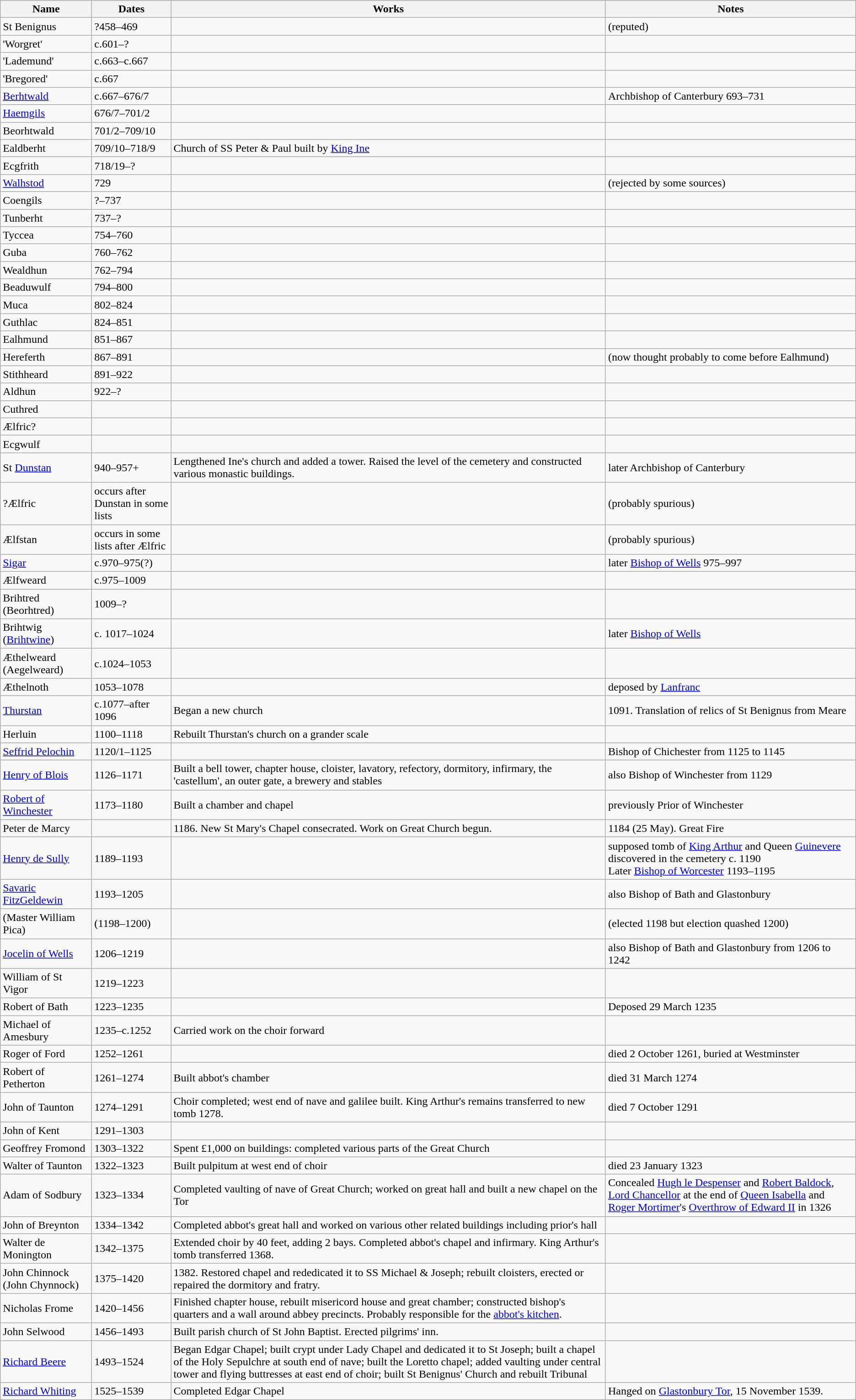<table class="wikitable">
<tr>
<th>Name</th>
<th>Dates</th>
<th>Works</th>
<th>Notes</th>
</tr>
<tr>
<td>St Benignus</td>
<td>?458–469</td>
<td></td>
<td>(reputed)</td>
</tr>
<tr>
<td>'Worgret'</td>
<td>c.601–?</td>
<td></td>
<td></td>
</tr>
<tr>
<td>'Lademund'</td>
<td>c.663–c.667</td>
<td></td>
<td></td>
</tr>
<tr>
<td>'Bregored'</td>
<td>c.667</td>
<td></td>
<td></td>
</tr>
<tr>
<td><a href='#'>Berhtwald</a></td>
<td>c.667–676/7</td>
<td></td>
<td>Archbishop of Canterbury 693–731</td>
</tr>
<tr>
<td><a href='#'>Haemgils</a></td>
<td>676/7–701/2</td>
<td></td>
<td></td>
</tr>
<tr>
<td>Beorhtwald</td>
<td>701/2–709/10</td>
<td></td>
<td></td>
</tr>
<tr>
<td>Ealdberht</td>
<td>709/10–718/9</td>
<td>Church of SS Peter & Paul built by <a href='#'>King Ine</a></td>
<td></td>
</tr>
<tr>
<td>Ecgfrith</td>
<td>718/19–?</td>
<td></td>
<td></td>
</tr>
<tr>
<td><a href='#'>Walhstod</a></td>
<td>729</td>
<td></td>
<td>(rejected by some sources)</td>
</tr>
<tr>
<td>Coengils</td>
<td>?–737</td>
<td></td>
<td></td>
</tr>
<tr>
<td>Tunberht</td>
<td>737–?</td>
<td></td>
<td></td>
</tr>
<tr>
<td>Tyccea</td>
<td>754–760</td>
<td></td>
<td></td>
</tr>
<tr>
<td>Guba</td>
<td>760–762</td>
<td></td>
<td></td>
</tr>
<tr>
<td>Wealdhun</td>
<td>762–794</td>
<td></td>
<td></td>
</tr>
<tr>
<td>Beaduwulf</td>
<td>794–800</td>
<td></td>
<td></td>
</tr>
<tr>
<td>Muca</td>
<td>802–824</td>
<td></td>
<td></td>
</tr>
<tr>
<td>Guthlac</td>
<td>824–851</td>
<td></td>
<td></td>
</tr>
<tr>
<td>Ealhmund</td>
<td>851–867</td>
<td></td>
<td></td>
</tr>
<tr>
<td>Hereferth</td>
<td>867–891</td>
<td></td>
<td>(now thought probably to come before Ealhmund)</td>
</tr>
<tr>
<td>Stithheard</td>
<td>891–922</td>
<td></td>
<td></td>
</tr>
<tr>
<td>Aldhun</td>
<td>922–?</td>
<td></td>
<td></td>
</tr>
<tr>
<td>Cuthred</td>
<td></td>
<td></td>
<td></td>
</tr>
<tr>
<td>Ælfric?</td>
<td></td>
<td></td>
<td></td>
</tr>
<tr>
<td>Ecgwulf</td>
<td></td>
<td></td>
<td></td>
</tr>
<tr>
<td>St <a href='#'>Dunstan</a></td>
<td>940–957+</td>
<td>Lengthened Ine's church and added a tower.  Raised the level of the cemetery and constructed various monastic buildings.</td>
<td>later Archbishop of Canterbury</td>
</tr>
<tr>
<td>?Ælfric</td>
<td>occurs after Dunstan in some lists</td>
<td></td>
<td>(probably spurious)</td>
</tr>
<tr>
<td>Ælfstan</td>
<td>occurs in some lists after Ælfric</td>
<td></td>
<td>(probably spurious)</td>
</tr>
<tr>
<td><a href='#'>Sigar</a></td>
<td>c.970–975(?)</td>
<td></td>
<td>later <a href='#'>Bishop of Wells</a> 975–997</td>
</tr>
<tr>
<td>Ælfweard</td>
<td>c.975–1009</td>
<td></td>
<td></td>
</tr>
<tr>
<td>Brihtred (Beorhtred)</td>
<td>1009–?</td>
<td></td>
<td></td>
</tr>
<tr>
<td>Brihtwig (<a href='#'>Brihtwine</a>)</td>
<td>c. 1017–1024</td>
<td></td>
<td>later <a href='#'>Bishop of Wells</a></td>
</tr>
<tr>
<td>Æthelweard (Aegelweard)</td>
<td>c.1024–1053</td>
<td></td>
<td></td>
</tr>
<tr>
<td>Æthelnoth</td>
<td>1053–1078</td>
<td></td>
<td>deposed by <a href='#'>Lanfranc</a></td>
</tr>
<tr>
<td><a href='#'>Thurstan</a></td>
<td>c.1077–after 1096</td>
<td>Began a new church</td>
<td>1091.  Translation of relics of St Benignus from Meare</td>
</tr>
<tr>
<td>Herluin</td>
<td>1100–1118</td>
<td>Rebuilt Thurstan's church on a grander scale</td>
<td></td>
</tr>
<tr>
<td><a href='#'>Seffrid Pelochin</a></td>
<td>1120/1–1125</td>
<td></td>
<td>Bishop of Chichester from 1125 to 1145</td>
</tr>
<tr>
<td><a href='#'>Henry of Blois</a></td>
<td>1126–1171</td>
<td>Built a bell tower, chapter house, cloister, lavatory, refectory, dormitory, infirmary, the 'castellum', an outer gate, a brewery and stables</td>
<td>also Bishop of Winchester from 1129</td>
</tr>
<tr>
<td><a href='#'>Robert of Winchester</a></td>
<td>1173–1180</td>
<td>Built a chamber and chapel</td>
<td>previously Prior of Winchester</td>
</tr>
<tr>
<td>Peter de Marcy</td>
<td></td>
<td>1186. New St Mary's Chapel consecrated.  Work on Great Church begun.</td>
<td>1184 (25 May). Great Fire</td>
</tr>
<tr>
<td><a href='#'>Henry de Sully</a></td>
<td>1189–1193</td>
<td></td>
<td>supposed tomb of <a href='#'>King Arthur</a> and Queen <a href='#'>Guinevere</a> discovered in the cemetery c. 1190<br>Later <a href='#'>Bishop of Worcester</a> 1193–1195</td>
</tr>
<tr>
<td><a href='#'>Savaric FitzGeldewin</a></td>
<td>1193–1205</td>
<td></td>
<td>also Bishop of Bath and Glastonbury</td>
</tr>
<tr>
<td>(Master William Pica)</td>
<td>(1198–1200)</td>
<td></td>
<td>(elected 1198 but election quashed 1200)</td>
</tr>
<tr>
<td><a href='#'>Jocelin of Wells</a></td>
<td>1206–1219</td>
<td></td>
<td>also Bishop of Bath and Glastonbury from 1206 to 1242</td>
</tr>
<tr>
<td>William of St Vigor</td>
<td>1219–1223</td>
<td></td>
<td></td>
</tr>
<tr>
<td>Robert of Bath</td>
<td>1223–1235</td>
<td></td>
<td>Deposed 29 March 1235</td>
</tr>
<tr>
<td>Michael of Amesbury</td>
<td>1235–c.1252</td>
<td>Carried work on the choir forward</td>
<td></td>
</tr>
<tr>
<td>Roger of Ford</td>
<td>1252–1261</td>
<td></td>
<td>died 2 October 1261, buried at Westminster</td>
</tr>
<tr>
<td>Robert of Petherton</td>
<td>1261–1274</td>
<td>Built abbot's chamber</td>
<td>died 31 March 1274</td>
</tr>
<tr>
<td>John of Taunton</td>
<td>1274–1291</td>
<td>Choir completed; west end of nave and galilee built.  King Arthur's remains transferred to new tomb 1278.</td>
<td>died 7 October 1291</td>
</tr>
<tr>
<td>John of Kent</td>
<td>1291–1303</td>
<td></td>
<td></td>
</tr>
<tr>
<td>Geoffrey Fromond</td>
<td>1303–1322</td>
<td>Spent £1,000 on buildings: completed various parts of the Great Church</td>
<td></td>
</tr>
<tr>
<td>Walter of Taunton</td>
<td>1322–1323</td>
<td>Built pulpitum at west end of choir</td>
<td>died 23 January 1323</td>
</tr>
<tr>
<td>Adam of Sodbury</td>
<td>1323–1334</td>
<td>Completed vaulting of nave of Great Church; worked on great hall and built a new chapel on the Tor</td>
<td>Concealed <a href='#'>Hugh le Despenser</a> and <a href='#'>Robert Baldock</a>, <a href='#'>Lord Chancellor</a> at the end of <a href='#'>Queen Isabella</a> and <a href='#'>Roger Mortimer</a>'s <a href='#'>Overthrow of Edward II</a> in 1326</td>
</tr>
<tr>
<td>John of Breynton</td>
<td>1334–1342</td>
<td>Completed abbot's great hall and worked on various other related buildings including prior's hall</td>
<td></td>
</tr>
<tr>
<td>Walter de Monington</td>
<td>1342–1375</td>
<td>Extended choir by 40 feet, adding 2 bays.  Completed abbot's chapel and infirmary.  King Arthur's tomb transferred 1368.</td>
<td></td>
</tr>
<tr>
<td>John Chinnock (John Chynnock)</td>
<td>1375–1420</td>
<td>1382. Restored chapel and rededicated it to SS Michael & Joseph; rebuilt cloisters, erected or repaired the dormitory and fratry.</td>
<td></td>
</tr>
<tr>
<td>Nicholas Frome</td>
<td>1420–1456</td>
<td>Finished chapter house, rebuilt misericord house and great chamber; constructed bishop's quarters and a wall around abbey precincts.  Probably responsible for the <a href='#'>abbot's kitchen</a>.</td>
<td></td>
</tr>
<tr>
<td>John Selwood</td>
<td>1456–1493</td>
<td>Built parish church of St John Baptist.  Erected pilgrims' inn.</td>
<td></td>
</tr>
<tr>
<td><a href='#'>Richard Beere</a></td>
<td>1493–1524</td>
<td>Began Edgar Chapel; built crypt under Lady Chapel and dedicated it to St Joseph; built a chapel of the Holy Sepulchre at south end of nave; built the Loretto chapel; added vaulting under central tower and flying buttresses at east end of choir; built St Benignus' Church and rebuilt Tribunal</td>
<td></td>
</tr>
<tr>
<td><a href='#'>Richard Whiting</a></td>
<td>1525–1539</td>
<td>Completed Edgar Chapel</td>
<td>Hanged on <a href='#'>Glastonbury Tor</a>, 15 November 1539.</td>
</tr>
</table>
